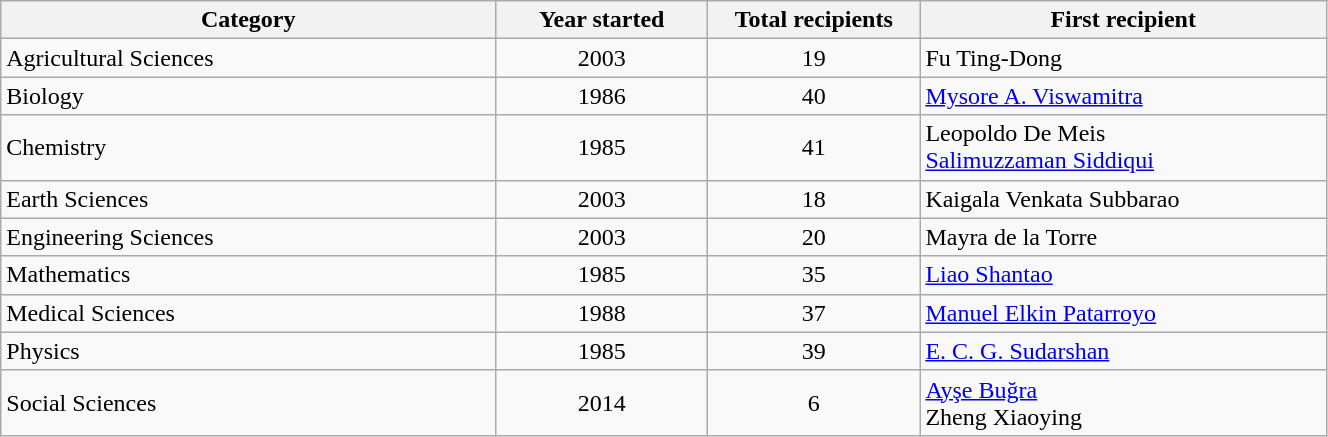<table class="wikitable plainrowheaders sortable" style="width:70%">
<tr>
<th scope="col" style="width:28%">Category</th>
<th scope="col" style="width:12%">Year started</th>
<th scope="col" style="width:12%">Total recipients</th>
<th scope="col" style="width:23%">First recipient</th>
</tr>
<tr>
<td>Agricultural Sciences</td>
<td style="text-align:center;">2003</td>
<td style="text-align:center;">19</td>
<td>Fu Ting-Dong</td>
</tr>
<tr>
<td>Biology</td>
<td style="text-align:center;">1986</td>
<td style="text-align:center;">40</td>
<td><a href='#'>Mysore A. Viswamitra</a></td>
</tr>
<tr>
<td>Chemistry</td>
<td style="text-align:center;">1985</td>
<td style="text-align:center;">41</td>
<td>Leopoldo De Meis<br><a href='#'>Salimuzzaman Siddiqui</a></td>
</tr>
<tr>
<td>Earth Sciences</td>
<td style="text-align:center;">2003</td>
<td style="text-align:center;">18</td>
<td>Kaigala Venkata Subbarao</td>
</tr>
<tr>
<td>Engineering Sciences</td>
<td style="text-align:center;">2003</td>
<td style="text-align:center;">20</td>
<td>Mayra de la Torre</td>
</tr>
<tr>
<td>Mathematics</td>
<td style="text-align:center;">1985</td>
<td style="text-align:center;">35</td>
<td><a href='#'>Liao Shantao</a></td>
</tr>
<tr>
<td>Medical Sciences</td>
<td style="text-align:center;">1988</td>
<td style="text-align:center;">37</td>
<td><a href='#'>Manuel Elkin Patarroyo</a></td>
</tr>
<tr>
<td>Physics</td>
<td style="text-align:center;">1985</td>
<td style="text-align:center;">39</td>
<td><a href='#'>E. C. G. Sudarshan</a></td>
</tr>
<tr>
<td>Social Sciences</td>
<td style="text-align:center;">2014</td>
<td style="text-align:center;">6</td>
<td><a href='#'>Ayşe Buğra</a><br>Zheng Xiaoying</td>
</tr>
</table>
